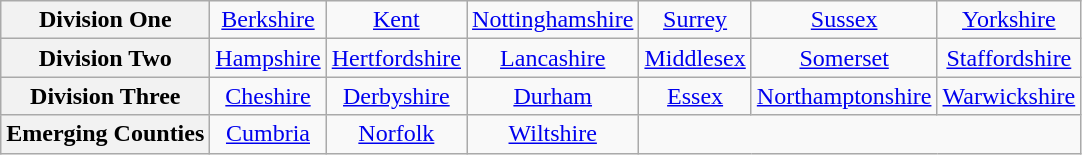<table class="wikitable" style="text-align: center" style="font-size: 95%; border: 1px #aaaaaa solid; border-collapse: collapse; clear:center;">
<tr>
<th>Division One</th>
<td><a href='#'>Berkshire</a></td>
<td><a href='#'>Kent</a></td>
<td><a href='#'>Nottinghamshire</a></td>
<td><a href='#'>Surrey</a></td>
<td><a href='#'>Sussex</a></td>
<td><a href='#'>Yorkshire</a></td>
</tr>
<tr>
<th>Division Two</th>
<td><a href='#'>Hampshire</a></td>
<td><a href='#'>Hertfordshire</a></td>
<td><a href='#'>Lancashire</a></td>
<td><a href='#'>Middlesex</a></td>
<td><a href='#'>Somerset</a></td>
<td><a href='#'>Staffordshire</a></td>
</tr>
<tr>
<th>Division Three</th>
<td><a href='#'>Cheshire</a></td>
<td><a href='#'>Derbyshire</a></td>
<td><a href='#'>Durham</a></td>
<td><a href='#'>Essex</a></td>
<td><a href='#'>Northamptonshire</a></td>
<td><a href='#'>Warwickshire</a></td>
</tr>
<tr>
<th>Emerging Counties</th>
<td><a href='#'>Cumbria</a></td>
<td><a href='#'>Norfolk</a></td>
<td><a href='#'>Wiltshire</a></td>
</tr>
</table>
